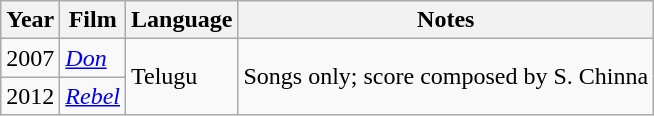<table class="wikitable sortable">
<tr>
<th scope="col">Year</th>
<th scope="col">Film</th>
<th scope="col">Language</th>
<th scope="col">Notes</th>
</tr>
<tr>
<td>2007</td>
<td><em><a href='#'>Don</a></em></td>
<td rowspan="2">Telugu</td>
<td rowspan="2">Songs only; score composed by S. Chinna</td>
</tr>
<tr>
<td>2012</td>
<td><em><a href='#'>Rebel</a></em></td>
</tr>
</table>
